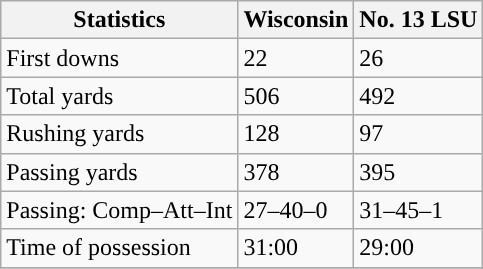<table class="wikitable" style="float: left;">
<tr>
<th>Statistics</th>
<th>Wisconsin</th>
<th>No. 13 LSU</th>
</tr>
<tr>
<td>First downs</td>
<td>22</td>
<td>26</td>
</tr>
<tr>
<td>Total yards</td>
<td>506</td>
<td>492</td>
</tr>
<tr>
<td>Rushing yards</td>
<td>128</td>
<td>97</td>
</tr>
<tr>
<td>Passing yards</td>
<td>378</td>
<td>395</td>
</tr>
<tr>
<td>Passing: Comp–Att–Int</td>
<td>27–40–0</td>
<td>31–45–1</td>
</tr>
<tr>
<td>Time of possession</td>
<td>31:00</td>
<td>29:00</td>
</tr>
<tr>
</tr>
</table>
